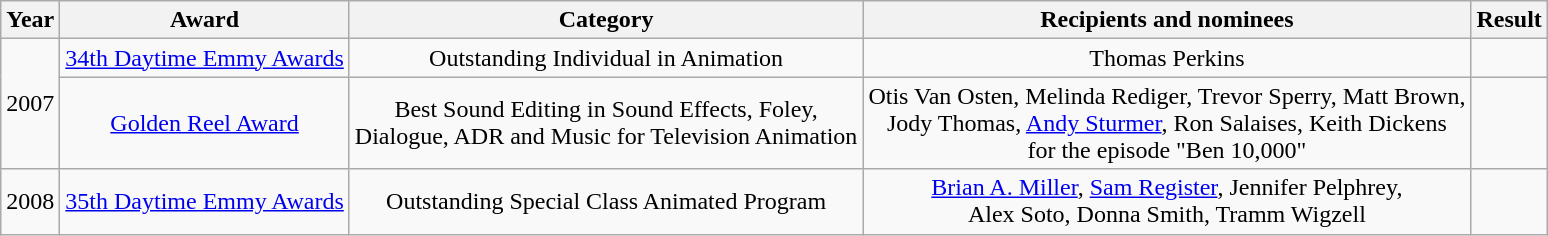<table class="wikitable" style="text-align:center;">
<tr>
<th>Year</th>
<th>Award</th>
<th>Category</th>
<th>Recipients and nominees</th>
<th>Result</th>
</tr>
<tr>
<td rowspan="2">2007</td>
<td><a href='#'>34th Daytime Emmy Awards</a></td>
<td>Outstanding Individual in Animation</td>
<td>Thomas Perkins</td>
<td></td>
</tr>
<tr>
<td><a href='#'>Golden Reel Award</a></td>
<td>Best Sound Editing in Sound Effects, Foley,<br>Dialogue, ADR and Music for Television Animation</td>
<td>Otis Van Osten, Melinda Rediger, Trevor Sperry, Matt Brown,<br>Jody Thomas, <a href='#'>Andy Sturmer</a>, Ron Salaises, Keith Dickens<br>for the episode "Ben 10,000"</td>
<td></td>
</tr>
<tr>
<td>2008</td>
<td><a href='#'>35th Daytime Emmy Awards</a></td>
<td>Outstanding Special Class Animated Program</td>
<td><a href='#'>Brian A. Miller</a>, <a href='#'>Sam Register</a>, Jennifer Pelphrey,<br>Alex Soto, Donna Smith, Tramm Wigzell</td>
<td></td>
</tr>
</table>
